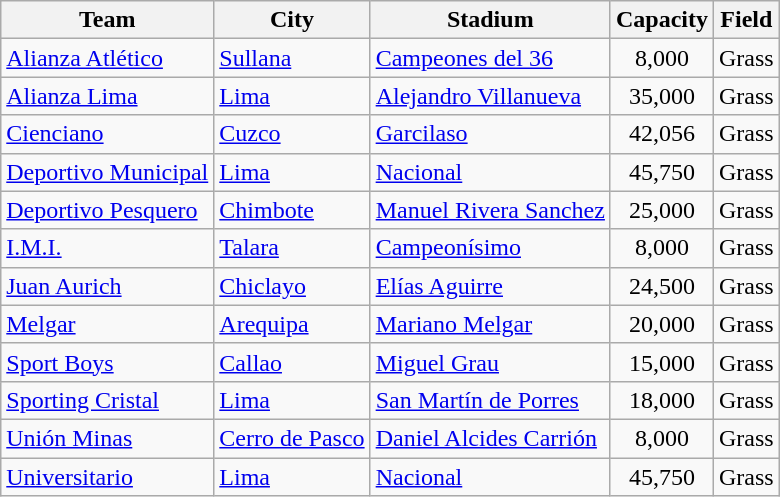<table class="wikitable sortable">
<tr>
<th>Team</th>
<th>City</th>
<th>Stadium</th>
<th>Capacity</th>
<th>Field</th>
</tr>
<tr>
<td><a href='#'>Alianza Atlético</a></td>
<td><a href='#'>Sullana</a></td>
<td><a href='#'>Campeones del 36</a></td>
<td align="center">8,000</td>
<td>Grass</td>
</tr>
<tr>
<td><a href='#'>Alianza Lima</a></td>
<td><a href='#'>Lima</a></td>
<td><a href='#'>Alejandro Villanueva</a></td>
<td align="center">35,000</td>
<td>Grass</td>
</tr>
<tr>
<td><a href='#'>Cienciano</a></td>
<td><a href='#'>Cuzco</a></td>
<td><a href='#'>Garcilaso</a></td>
<td align="center">42,056</td>
<td>Grass</td>
</tr>
<tr>
<td><a href='#'>Deportivo Municipal</a></td>
<td><a href='#'>Lima</a></td>
<td><a href='#'>Nacional</a></td>
<td align="center">45,750</td>
<td>Grass</td>
</tr>
<tr>
<td><a href='#'>Deportivo Pesquero</a></td>
<td><a href='#'>Chimbote</a></td>
<td><a href='#'>Manuel Rivera Sanchez</a></td>
<td align="center">25,000</td>
<td>Grass</td>
</tr>
<tr>
<td><a href='#'>I.M.I.</a></td>
<td><a href='#'>Talara</a></td>
<td><a href='#'>Campeonísimo</a></td>
<td align="center">8,000</td>
<td>Grass</td>
</tr>
<tr>
<td><a href='#'>Juan Aurich</a></td>
<td><a href='#'>Chiclayo</a></td>
<td><a href='#'>Elías Aguirre</a></td>
<td align="center">24,500</td>
<td>Grass</td>
</tr>
<tr>
<td><a href='#'>Melgar</a></td>
<td><a href='#'>Arequipa</a></td>
<td><a href='#'>Mariano Melgar</a></td>
<td align="center">20,000</td>
<td>Grass</td>
</tr>
<tr>
<td><a href='#'>Sport Boys</a></td>
<td><a href='#'>Callao</a></td>
<td><a href='#'>Miguel Grau</a></td>
<td align="center">15,000</td>
<td>Grass</td>
</tr>
<tr>
<td><a href='#'>Sporting Cristal</a></td>
<td><a href='#'>Lima</a></td>
<td><a href='#'>San Martín de Porres</a></td>
<td align="center">18,000</td>
<td>Grass</td>
</tr>
<tr>
<td><a href='#'>Unión Minas</a></td>
<td><a href='#'>Cerro de Pasco</a></td>
<td><a href='#'>Daniel Alcides Carrión</a></td>
<td align="center">8,000</td>
<td>Grass</td>
</tr>
<tr>
<td><a href='#'>Universitario</a></td>
<td><a href='#'>Lima</a></td>
<td><a href='#'>Nacional</a></td>
<td align="center">45,750</td>
<td>Grass</td>
</tr>
</table>
